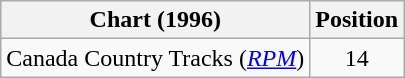<table class="wikitable sortable">
<tr>
<th scope="col">Chart (1996)</th>
<th scope="col">Position</th>
</tr>
<tr>
<td>Canada Country Tracks (<em><a href='#'>RPM</a></em>)</td>
<td align="center">14</td>
</tr>
</table>
